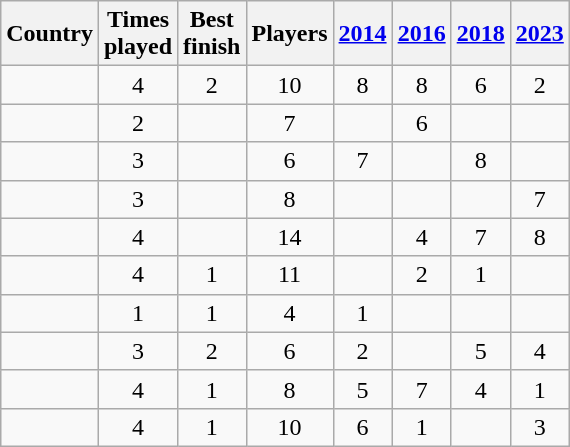<table class="wikitable sortable" style="text-align:center">
<tr>
<th>Country</th>
<th>Times<br>played</th>
<th data-sort-type=number>Best<br>finish</th>
<th data-sort-type=number>Players</th>
<th data-sort-type=number><a href='#'>2014</a></th>
<th data-sort-type=number><a href='#'>2016</a></th>
<th data-sort-type=number><a href='#'>2018</a></th>
<th data-sort-type=number><a href='#'>2023</a></th>
</tr>
<tr>
<td align=left></td>
<td>4</td>
<td>2</td>
<td>10</td>
<td>8</td>
<td>8</td>
<td>6</td>
<td>2</td>
</tr>
<tr>
<td align=left></td>
<td>2</td>
<td></td>
<td>7</td>
<td></td>
<td>6</td>
<td></td>
<td></td>
</tr>
<tr>
<td align=left></td>
<td>3</td>
<td></td>
<td>6</td>
<td>7</td>
<td></td>
<td>8</td>
<td></td>
</tr>
<tr>
<td align=left></td>
<td>3</td>
<td></td>
<td>8</td>
<td></td>
<td></td>
<td></td>
<td>7</td>
</tr>
<tr>
<td align=left></td>
<td>4</td>
<td></td>
<td>14</td>
<td></td>
<td>4</td>
<td>7</td>
<td>8</td>
</tr>
<tr>
<td align=left></td>
<td>4</td>
<td>1</td>
<td>11</td>
<td></td>
<td>2</td>
<td>1</td>
<td></td>
</tr>
<tr>
<td align=left></td>
<td>1</td>
<td>1</td>
<td>4</td>
<td>1</td>
<td></td>
<td></td>
<td></td>
</tr>
<tr>
<td align=left></td>
<td>3</td>
<td>2</td>
<td>6</td>
<td>2</td>
<td></td>
<td>5</td>
<td>4</td>
</tr>
<tr>
<td align=left></td>
<td>4</td>
<td>1</td>
<td>8</td>
<td>5</td>
<td>7</td>
<td>4</td>
<td>1</td>
</tr>
<tr>
<td align=left></td>
<td>4</td>
<td>1</td>
<td>10</td>
<td>6</td>
<td>1</td>
<td></td>
<td>3</td>
</tr>
</table>
